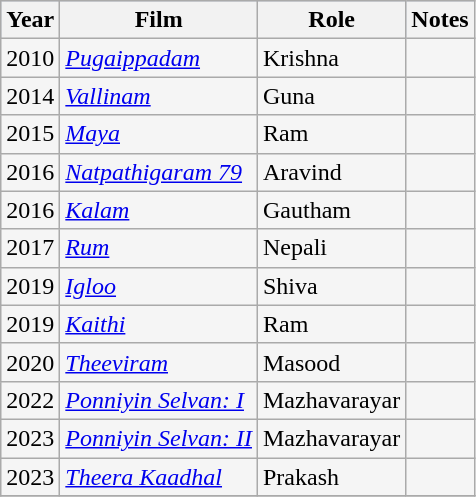<table class="wikitable sortable" style="background:#f5f5f5;">
<tr style="background:#B0C4DE;">
<th>Year</th>
<th>Film</th>
<th>Role</th>
<th class="unsortable">Notes</th>
</tr>
<tr>
<td>2010</td>
<td><em><a href='#'>Pugaippadam</a></em></td>
<td>Krishna</td>
<td></td>
</tr>
<tr>
<td>2014</td>
<td><em><a href='#'>Vallinam</a></em></td>
<td>Guna</td>
<td></td>
</tr>
<tr>
<td>2015</td>
<td><em><a href='#'>Maya</a></em></td>
<td>Ram</td>
<td></td>
</tr>
<tr>
<td>2016</td>
<td><em><a href='#'>Natpathigaram 79</a></em></td>
<td>Aravind</td>
<td></td>
</tr>
<tr>
<td>2016</td>
<td><em><a href='#'>Kalam</a></em></td>
<td>Gautham</td>
<td></td>
</tr>
<tr>
<td>2017</td>
<td><em><a href='#'>Rum</a></em></td>
<td>Nepali</td>
<td></td>
</tr>
<tr>
<td>2019</td>
<td><em><a href='#'>Igloo</a></em></td>
<td>Shiva</td>
<td></td>
</tr>
<tr>
<td>2019</td>
<td><em><a href='#'>Kaithi</a></em></td>
<td>Ram</td>
<td></td>
</tr>
<tr>
<td>2020</td>
<td><em><a href='#'>Theeviram</a></em></td>
<td>Masood</td>
<td></td>
</tr>
<tr>
<td>2022</td>
<td><em><a href='#'>Ponniyin Selvan: I</a></em></td>
<td>Mazhavarayar</td>
<td></td>
</tr>
<tr>
<td>2023</td>
<td><em><a href='#'>Ponniyin Selvan: II</a></em></td>
<td>Mazhavarayar</td>
<td></td>
</tr>
<tr>
<td>2023</td>
<td><em><a href='#'>Theera Kaadhal</a></em></td>
<td>Prakash</td>
<td></td>
</tr>
<tr>
</tr>
</table>
